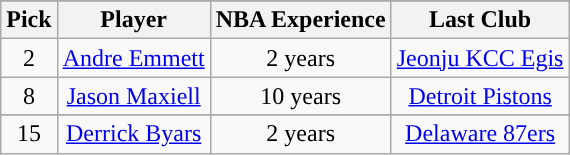<table class="wikitable sortable sortable">
<tr>
</tr>
<tr style="text-align: center">
<th>Pick</th>
<th>Player</th>
<th>NBA Experience</th>
<th>Last Club</th>
</tr>
<tr style="text-align: center">
<td>2</td>
<td><a href='#'>Andre Emmett</a></td>
<td>2 years</td>
<td> <a href='#'>Jeonju KCC Egis</a></td>
</tr>
<tr style="text-align: center">
<td>8</td>
<td><a href='#'>Jason Maxiell</a></td>
<td>10 years</td>
<td> <a href='#'>Detroit Pistons</a></td>
</tr>
<tr>
</tr>
<tr style="text-align: center">
<td>15</td>
<td><a href='#'>Derrick Byars</a></td>
<td>2 years</td>
<td> <a href='#'>Delaware 87ers</a></td>
</tr>
</table>
